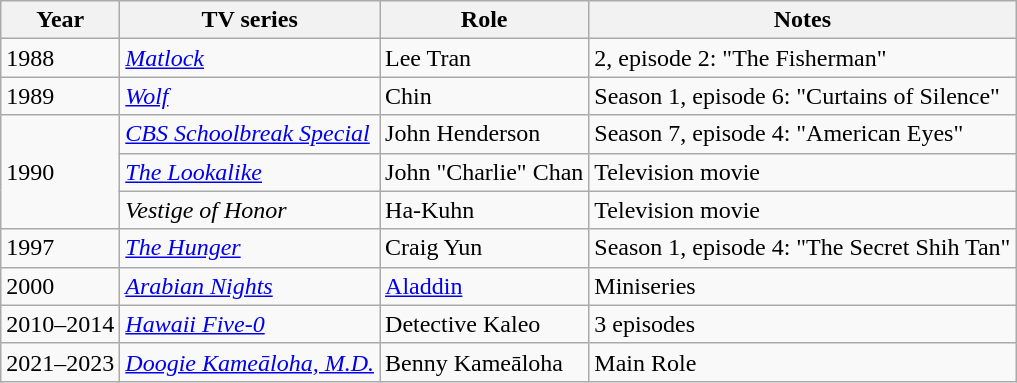<table class=wikitable>
<tr>
<th>Year</th>
<th>TV series</th>
<th>Role</th>
<th>Notes</th>
</tr>
<tr>
<td>1988</td>
<td><em><a href='#'>Matlock</a></em></td>
<td>Lee Tran</td>
<td>2, episode 2: "The Fisherman"</td>
</tr>
<tr>
<td>1989</td>
<td><em><a href='#'>Wolf</a></em></td>
<td>Chin</td>
<td>Season 1, episode 6: "Curtains of Silence"</td>
</tr>
<tr>
<td rowspan ="3">1990</td>
<td><em><a href='#'>CBS Schoolbreak Special</a></em></td>
<td>John Henderson</td>
<td>Season 7, episode 4: "American Eyes"</td>
</tr>
<tr>
<td><em><a href='#'>The Lookalike</a></em></td>
<td>John "Charlie" Chan</td>
<td>Television movie</td>
</tr>
<tr>
<td><em>Vestige of Honor</em></td>
<td>Ha-Kuhn</td>
<td>Television movie</td>
</tr>
<tr>
<td>1997</td>
<td><em><a href='#'>The Hunger</a></em></td>
<td>Craig Yun</td>
<td>Season 1, episode 4: "The Secret Shih Tan"</td>
</tr>
<tr>
<td>2000</td>
<td><em><a href='#'>Arabian Nights</a></em></td>
<td><a href='#'>Aladdin</a></td>
<td>Miniseries</td>
</tr>
<tr>
<td>2010–2014</td>
<td><em><a href='#'>Hawaii Five-0</a></em></td>
<td>Detective Kaleo</td>
<td>3 episodes</td>
</tr>
<tr>
<td>2021–2023</td>
<td><em><a href='#'>Doogie Kameāloha, M.D.</a></em></td>
<td>Benny Kameāloha</td>
<td>Main Role</td>
</tr>
</table>
